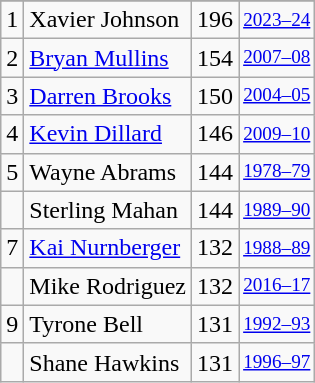<table class="wikitable">
<tr>
</tr>
<tr>
<td>1</td>
<td>Xavier Johnson</td>
<td>196</td>
<td style="font-size:80%;"><a href='#'>2023–24</a></td>
</tr>
<tr>
<td>2</td>
<td><a href='#'>Bryan Mullins</a></td>
<td>154</td>
<td style="font-size:80%;"><a href='#'>2007–08</a></td>
</tr>
<tr>
<td>3</td>
<td><a href='#'>Darren Brooks</a></td>
<td>150</td>
<td style="font-size:80%;"><a href='#'>2004–05</a></td>
</tr>
<tr>
<td>4</td>
<td><a href='#'>Kevin Dillard</a></td>
<td>146</td>
<td style="font-size:80%;"><a href='#'>2009–10</a></td>
</tr>
<tr>
<td>5</td>
<td>Wayne Abrams</td>
<td>144</td>
<td style="font-size:80%;"><a href='#'>1978–79</a></td>
</tr>
<tr>
<td></td>
<td>Sterling Mahan</td>
<td>144</td>
<td style="font-size:80%;"><a href='#'>1989–90</a></td>
</tr>
<tr>
<td>7</td>
<td><a href='#'>Kai Nurnberger</a></td>
<td>132</td>
<td style="font-size:80%;"><a href='#'>1988–89</a></td>
</tr>
<tr>
<td></td>
<td>Mike Rodriguez</td>
<td>132</td>
<td style="font-size:80%;"><a href='#'>2016–17</a></td>
</tr>
<tr>
<td>9</td>
<td>Tyrone Bell</td>
<td>131</td>
<td style="font-size:80%;"><a href='#'>1992–93</a></td>
</tr>
<tr>
<td></td>
<td>Shane Hawkins</td>
<td>131</td>
<td style="font-size:80%;"><a href='#'>1996–97</a></td>
</tr>
</table>
